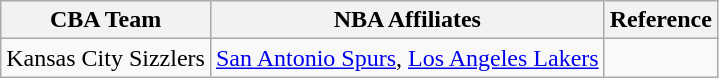<table class="wikitable">
<tr>
<th>CBA Team</th>
<th>NBA Affiliates</th>
<th>Reference</th>
</tr>
<tr>
<td>Kansas City Sizzlers</td>
<td><a href='#'>San Antonio Spurs</a>, <a href='#'>Los Angeles Lakers</a></td>
<td></td>
</tr>
</table>
